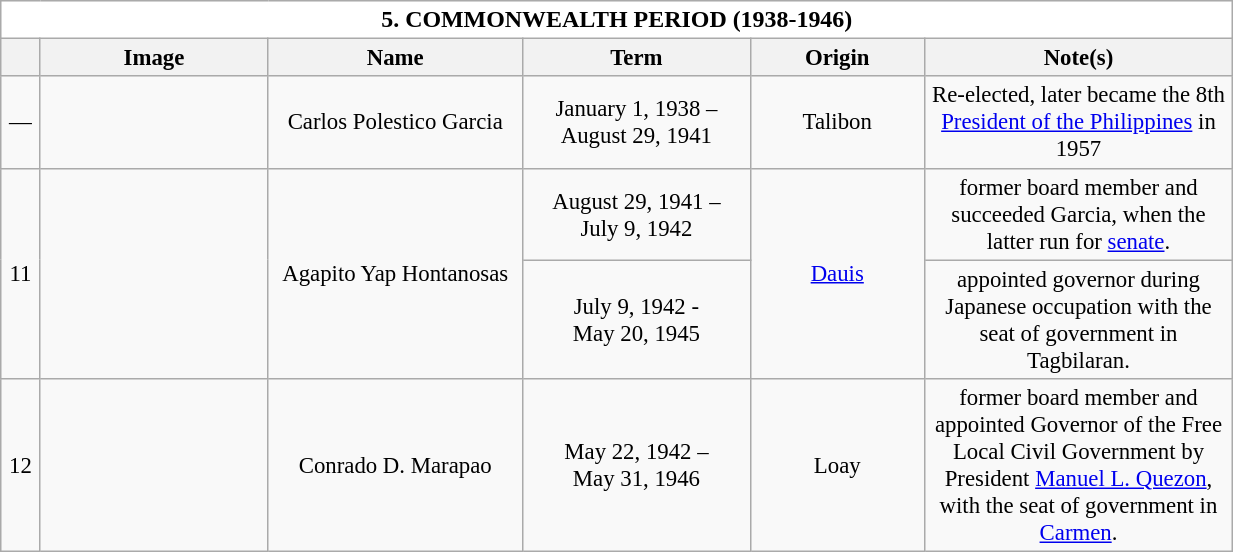<table class="wikitable collapsible collapsed" style="vertical-align:top;text-align:center;font-size:95%;">
<tr>
<th style="background-color:white;font-size:105%;width:51em;" colspan=6>5. COMMONWEALTH PERIOD (1938-1946)</th>
</tr>
<tr>
<th style="width: 1em;text-align:center"></th>
<th style="width: 8em;text-align:center">Image</th>
<th style="width: 9em;text-align:center">Name</th>
<th style="width: 8em;text-align:center">Term</th>
<th style="width: 6em;text-align:center">Origin</th>
<th style="width: 11em;text-align:center">Note(s)</th>
</tr>
<tr>
<td>—</td>
<td></td>
<td>Carlos Polestico Garcia</td>
<td>January 1, 1938 –<br>August 29,  1941</td>
<td>Talibon</td>
<td>Re-elected, later became the 8th <a href='#'>President of the Philippines</a> in 1957</td>
</tr>
<tr>
<td rowspan=2>11</td>
<td rowspan=2></td>
<td rowspan=2>Agapito Yap Hontanosas</td>
<td>August 29, 1941 –<br> July 9, 1942</td>
<td rowspan=2><a href='#'>Dauis</a></td>
<td>former board member and succeeded Garcia, when the latter run for <a href='#'>senate</a>.</td>
</tr>
<tr>
<td>July 9, 1942 -<br> May 20, 1945</td>
<td>appointed governor during Japanese occupation with the seat of government in Tagbilaran.</td>
</tr>
<tr>
<td>12</td>
<td></td>
<td>Conrado D. Marapao</td>
<td>May 22, 1942 –<br>May 31, 1946</td>
<td>Loay</td>
<td>former board member and appointed Governor of the Free Local Civil Government by President <a href='#'>Manuel L. Quezon</a>, with the seat of government in <a href='#'>Carmen</a>.</td>
</tr>
</table>
